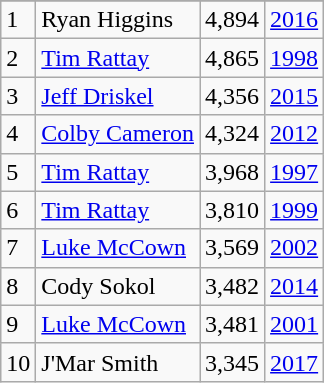<table class="wikitable">
<tr>
</tr>
<tr>
<td>1</td>
<td>Ryan Higgins</td>
<td><abbr>4,894</abbr></td>
<td><a href='#'>2016</a></td>
</tr>
<tr>
<td>2</td>
<td><a href='#'>Tim Rattay</a></td>
<td><abbr>4,865</abbr></td>
<td><a href='#'>1998</a></td>
</tr>
<tr>
<td>3</td>
<td><a href='#'>Jeff Driskel</a></td>
<td><abbr>4,356</abbr></td>
<td><a href='#'>2015</a></td>
</tr>
<tr>
<td>4</td>
<td><a href='#'>Colby Cameron</a></td>
<td><abbr>4,324</abbr></td>
<td><a href='#'>2012</a></td>
</tr>
<tr>
<td>5</td>
<td><a href='#'>Tim Rattay</a></td>
<td><abbr>3,968</abbr></td>
<td><a href='#'>1997</a></td>
</tr>
<tr>
<td>6</td>
<td><a href='#'>Tim Rattay</a></td>
<td><abbr>3,810</abbr></td>
<td><a href='#'>1999</a></td>
</tr>
<tr>
<td>7</td>
<td><a href='#'>Luke McCown</a></td>
<td><abbr>3,569</abbr></td>
<td><a href='#'>2002</a></td>
</tr>
<tr>
<td>8</td>
<td>Cody Sokol</td>
<td><abbr>3,482</abbr></td>
<td><a href='#'>2014</a></td>
</tr>
<tr>
<td>9</td>
<td><a href='#'>Luke McCown</a></td>
<td><abbr>3,481</abbr></td>
<td><a href='#'>2001</a></td>
</tr>
<tr>
<td>10</td>
<td>J'Mar Smith</td>
<td><abbr>3,345</abbr></td>
<td><a href='#'>2017</a></td>
</tr>
</table>
